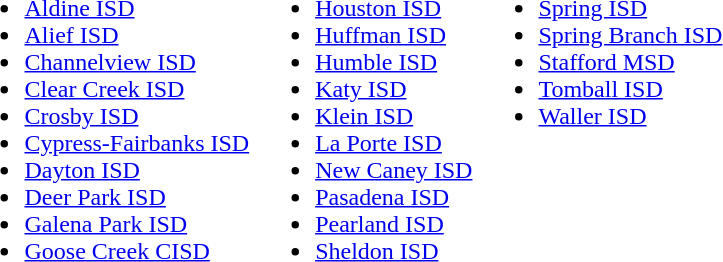<table>
<tr valign="top">
<td><br><ul><li><a href='#'>Aldine ISD</a></li><li><a href='#'>Alief ISD</a></li><li><a href='#'>Channelview ISD</a></li><li><a href='#'>Clear Creek ISD</a></li><li><a href='#'>Crosby ISD</a></li><li><a href='#'>Cypress-Fairbanks ISD</a></li><li><a href='#'>Dayton ISD</a></li><li><a href='#'>Deer Park ISD</a></li><li><a href='#'>Galena Park ISD</a></li><li><a href='#'>Goose Creek CISD</a></li></ul></td>
<td><br><ul><li><a href='#'>Houston ISD</a></li><li><a href='#'>Huffman ISD</a></li><li><a href='#'>Humble ISD</a></li><li><a href='#'>Katy ISD</a></li><li><a href='#'>Klein ISD</a></li><li><a href='#'>La Porte ISD</a></li><li><a href='#'>New Caney ISD</a></li><li><a href='#'>Pasadena ISD</a></li><li><a href='#'>Pearland ISD</a></li><li><a href='#'>Sheldon ISD</a></li></ul></td>
<td><br><ul><li><a href='#'>Spring ISD</a></li><li><a href='#'>Spring Branch ISD</a></li><li><a href='#'>Stafford MSD</a></li><li><a href='#'>Tomball ISD</a></li><li><a href='#'>Waller ISD</a></li></ul></td>
<td></td>
</tr>
</table>
